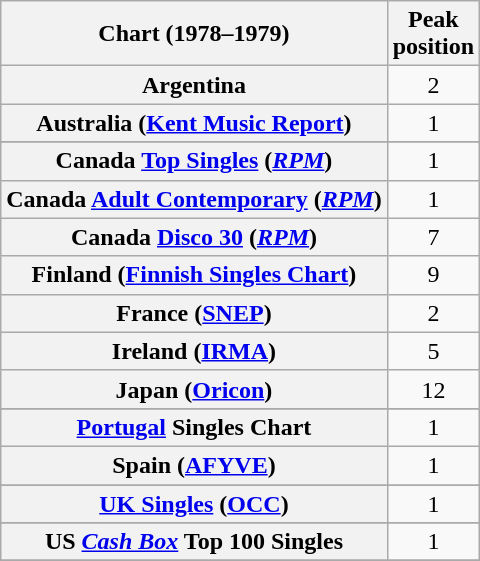<table class="wikitable plainrowheaders sortable">
<tr>
<th scope="col">Chart (1978–1979)</th>
<th scope="col">Peak<br>position</th>
</tr>
<tr>
<th scope="row">Argentina</th>
<td align="center">2</td>
</tr>
<tr>
<th scope="row">Australia (<a href='#'>Kent Music Report</a>)</th>
<td align="center">1</td>
</tr>
<tr>
</tr>
<tr>
</tr>
<tr>
<th scope="row">Canada <a href='#'>Top Singles</a> (<em><a href='#'>RPM</a></em>)</th>
<td align="center">1</td>
</tr>
<tr>
<th scope="row">Canada <a href='#'>Adult Contemporary</a> (<em><a href='#'>RPM</a></em>)</th>
<td align="center">1</td>
</tr>
<tr>
<th scope="row">Canada <a href='#'>Disco 30</a> (<em><a href='#'>RPM</a></em>)</th>
<td align="center">7</td>
</tr>
<tr>
<th scope="row">Finland (<a href='#'>Finnish Singles Chart</a>)</th>
<td align="center">9</td>
</tr>
<tr>
<th scope="row">France (<a href='#'>SNEP</a>)</th>
<td align="center">2</td>
</tr>
<tr>
<th scope="row">Ireland (<a href='#'>IRMA</a>)</th>
<td align="center">5</td>
</tr>
<tr>
<th scope="row">Japan (<a href='#'>Oricon</a>)</th>
<td align="center">12</td>
</tr>
<tr>
</tr>
<tr>
</tr>
<tr>
</tr>
<tr>
</tr>
<tr>
<th scope="row"><a href='#'>Portugal</a> Singles Chart</th>
<td align="center">1</td>
</tr>
<tr>
<th scope="row">Spain (<a href='#'>AFYVE</a>)</th>
<td align="center">1</td>
</tr>
<tr>
</tr>
<tr>
</tr>
<tr>
<th scope="row"><a href='#'>UK Singles</a> (<a href='#'>OCC</a>)</th>
<td align="center">1</td>
</tr>
<tr>
</tr>
<tr>
</tr>
<tr>
</tr>
<tr>
<th scope="row">US <a href='#'><em>Cash Box</em></a> Top 100 Singles</th>
<td align="center">1</td>
</tr>
<tr>
</tr>
</table>
